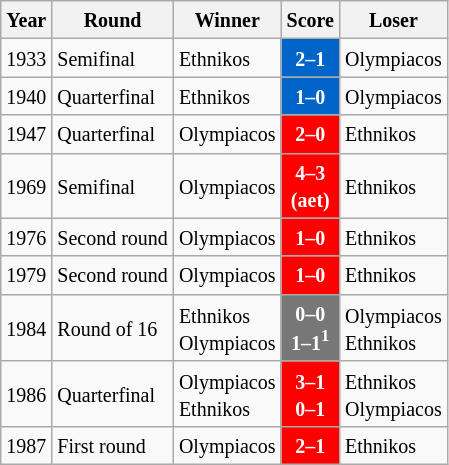<table class="wikitable">
<tr>
<th><small>Year</small></th>
<th><small>Round</small></th>
<th><small>Winner</small></th>
<th><small>Score</small></th>
<th><small>Loser</small></th>
</tr>
<tr>
<td><small>1933</small></td>
<td><small>Semifinal</small></td>
<td><small>Ethnikos</small></td>
<td style="color:white;background: #0064C8" align="center"><strong><small>2–1</small></strong></td>
<td align="center"><small>Olympiacos</small></td>
</tr>
<tr>
<td><small>1940</small></td>
<td><small>Quarterfinal</small></td>
<td><small>Ethnikos</small></td>
<td style="color:white;background: #0064C8" align="center"><strong><small>1–0</small></strong></td>
<td align="center"><small>Olympiacos</small></td>
</tr>
<tr>
<td><small>1947</small></td>
<td><small>Quarterfinal</small></td>
<td><small>Olympiacos</small></td>
<td style="color:white;background:#ff0000" align="center"><strong><small>2–0</small></strong></td>
<td><small>Ethnikos</small></td>
</tr>
<tr>
<td><small>1969</small></td>
<td><small>Semifinal</small></td>
<td><small>Olympiacos</small></td>
<td style="color:white;background:#ff0000" align="center"><strong><small>4–3</small></strong><br><strong><small>(aet)</small></strong></td>
<td><small>Ethnikos</small></td>
</tr>
<tr>
<td><small>1976</small></td>
<td><small>Second round</small></td>
<td><small>Olympiacos</small></td>
<td style="color:white;background:#ff0000" align="center"><strong><small>1–0</small></strong></td>
<td><small>Ethnikos</small></td>
</tr>
<tr>
<td><small>1979</small></td>
<td><small>Second round</small></td>
<td><small>Olympiacos</small></td>
<td style="color:white;background:#ff0000" align="center"><strong><small>1–0</small></strong></td>
<td><small>Ethnikos</small></td>
</tr>
<tr>
<td><small>1984</small></td>
<td><small>Round of 16</small></td>
<td><small>Ethnikos</small><br><small>Olympiacos</small></td>
<td style="color:white;background:#777777" align="center"><strong><small>0–0</small></strong><br><strong><small>1–1<sup>1</sup></small></strong></td>
<td><small>Olympiacos</small><br><small>Ethnikos</small></td>
</tr>
<tr>
<td><small>1986</small></td>
<td><small>Quarterfinal</small></td>
<td><small>Olympiacos</small><br><small>Ethnikos</small></td>
<td style="color:white;background:#ff0000" align="center"><strong><small>3–1</small></strong><br><strong><small>0–1</small></strong></td>
<td><small>Ethnikos</small><br><small>Olympiacos</small></td>
</tr>
<tr>
<td><small>1987</small></td>
<td><small>First round</small></td>
<td><small>Olympiacos</small></td>
<td style="color:white;background:#ff0000" align="center"><strong><small>2–1</small></strong></td>
<td><small>Ethnikos</small></td>
</tr>
</table>
